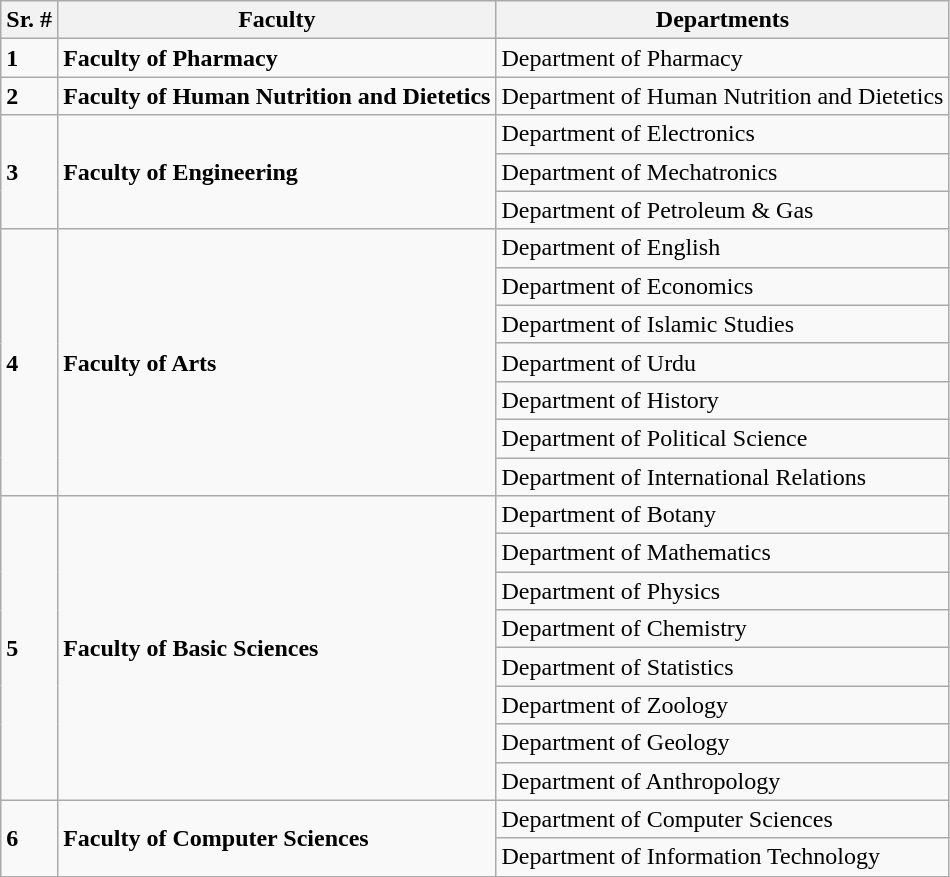<table class="wikitable" border="1">
<tr>
<th>Sr. #</th>
<th>Faculty</th>
<th>Departments</th>
</tr>
<tr>
<td rowspan=1><strong>1</strong></td>
<td rowspan=1><strong>Faculty of Pharmacy</strong></td>
<td>Department of Pharmacy</td>
</tr>
<tr>
<td rowspan=1><strong>2</strong></td>
<td rowspan=1><strong>Faculty of Human Nutrition and Dietetics</strong></td>
<td>Department of Human Nutrition and Dietetics</td>
</tr>
<tr>
<td rowspan=3><strong>3</strong></td>
<td rowspan=3><strong>Faculty of Engineering</strong></td>
<td>Department of Electronics</td>
</tr>
<tr>
<td>Department of Mechatronics</td>
</tr>
<tr>
<td>Department of Petroleum & Gas</td>
</tr>
<tr>
<td rowspan=7><strong>4</strong></td>
<td rowspan=7><strong>Faculty of Arts</strong></td>
<td>Department of English</td>
</tr>
<tr>
<td>Department of Economics</td>
</tr>
<tr>
<td>Department of Islamic Studies</td>
</tr>
<tr>
<td>Department of Urdu</td>
</tr>
<tr>
<td>Department of History</td>
</tr>
<tr>
<td>Department of Political Science</td>
</tr>
<tr>
<td>Department of International Relations</td>
</tr>
<tr>
<td rowspan=8><strong>5</strong></td>
<td rowspan=8><strong>Faculty of Basic Sciences</strong></td>
<td>Department of Botany</td>
</tr>
<tr>
<td>Department of Mathematics</td>
</tr>
<tr>
<td>Department of Physics</td>
</tr>
<tr>
<td>Department of Chemistry</td>
</tr>
<tr>
<td>Department of Statistics</td>
</tr>
<tr>
<td>Department of Zoology</td>
</tr>
<tr>
<td>Department of Geology</td>
</tr>
<tr>
<td>Department of Anthropology</td>
</tr>
<tr>
<td rowspan=2><strong>6</strong></td>
<td rowspan=2><strong>Faculty of Computer Sciences</strong></td>
<td>Department of Computer Sciences</td>
</tr>
<tr>
<td>Department of Information Technology</td>
</tr>
</table>
